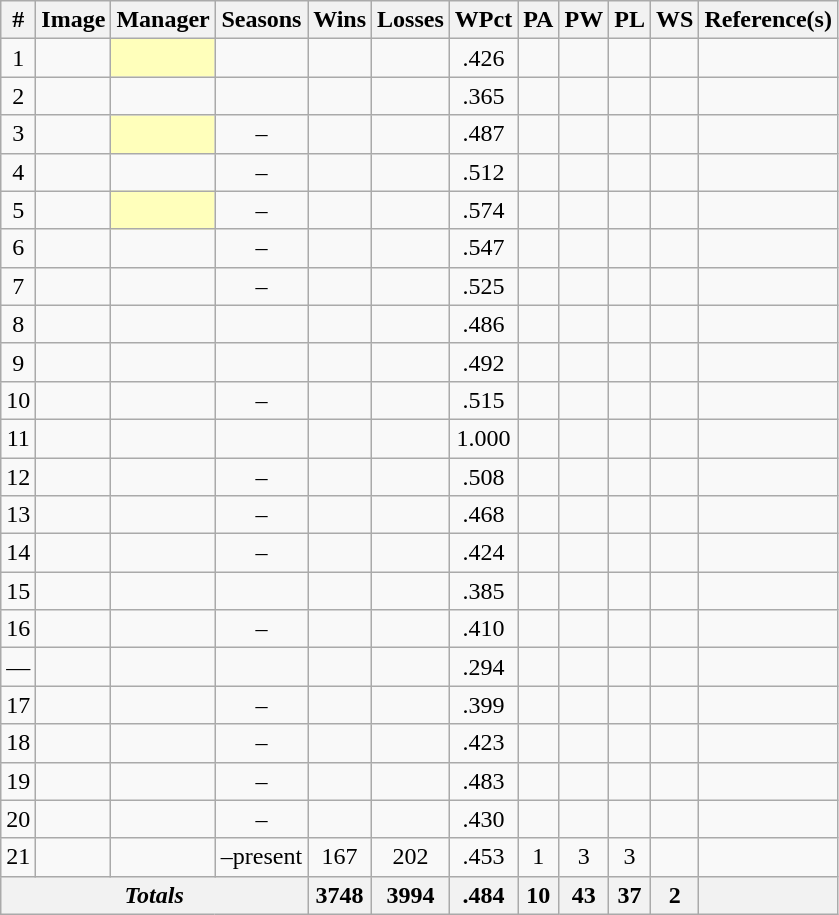<table class="wikitable sortable" style="text-align:center">
<tr>
<th class="unsortable">#</th>
<th class="unsortable">Image</th>
<th>Manager</th>
<th>Seasons</th>
<th>Wins</th>
<th>Losses</th>
<th>WPct</th>
<th>PA</th>
<th>PW</th>
<th>PL</th>
<th>WS</th>
<th class="unsortable">Reference(s)</th>
</tr>
<tr>
<td>1</td>
<td></td>
<td bgcolor="#ffffbb"></td>
<td></td>
<td></td>
<td></td>
<td>.426</td>
<td></td>
<td></td>
<td></td>
<td></td>
<td></td>
</tr>
<tr>
<td>2</td>
<td></td>
<td></td>
<td></td>
<td></td>
<td></td>
<td>.365</td>
<td></td>
<td></td>
<td></td>
<td></td>
<td></td>
</tr>
<tr>
<td>3</td>
<td></td>
<td bgcolor="#ffffbb"></td>
<td>–</td>
<td></td>
<td></td>
<td>.487</td>
<td></td>
<td></td>
<td></td>
<td></td>
<td></td>
</tr>
<tr>
<td>4</td>
<td></td>
<td></td>
<td>–</td>
<td></td>
<td></td>
<td>.512</td>
<td></td>
<td></td>
<td></td>
<td></td>
<td></td>
</tr>
<tr>
<td>5</td>
<td></td>
<td bgcolor="#ffffbb"></td>
<td>–</td>
<td></td>
<td></td>
<td>.574</td>
<td></td>
<td></td>
<td></td>
<td></td>
<td></td>
</tr>
<tr>
<td>6</td>
<td></td>
<td></td>
<td>–</td>
<td></td>
<td></td>
<td>.547</td>
<td></td>
<td></td>
<td></td>
<td></td>
<td></td>
</tr>
<tr>
<td>7</td>
<td></td>
<td></td>
<td>–</td>
<td></td>
<td></td>
<td>.525</td>
<td></td>
<td></td>
<td></td>
<td></td>
<td></td>
</tr>
<tr>
<td>8</td>
<td></td>
<td></td>
<td></td>
<td></td>
<td></td>
<td>.486</td>
<td></td>
<td></td>
<td></td>
<td></td>
<td></td>
</tr>
<tr>
<td>9</td>
<td></td>
<td></td>
<td></td>
<td></td>
<td></td>
<td>.492</td>
<td></td>
<td></td>
<td></td>
<td></td>
<td></td>
</tr>
<tr>
<td>10</td>
<td></td>
<td></td>
<td>–</td>
<td></td>
<td></td>
<td>.515</td>
<td></td>
<td></td>
<td></td>
<td></td>
<td></td>
</tr>
<tr>
<td>11</td>
<td></td>
<td></td>
<td></td>
<td></td>
<td></td>
<td>1.000</td>
<td></td>
<td></td>
<td></td>
<td></td>
<td></td>
</tr>
<tr>
<td>12</td>
<td></td>
<td></td>
<td>–</td>
<td></td>
<td></td>
<td>.508</td>
<td></td>
<td></td>
<td></td>
<td></td>
<td></td>
</tr>
<tr>
<td>13</td>
<td></td>
<td></td>
<td>–</td>
<td></td>
<td></td>
<td>.468</td>
<td></td>
<td></td>
<td></td>
<td></td>
<td></td>
</tr>
<tr>
<td>14</td>
<td></td>
<td></td>
<td>–</td>
<td></td>
<td></td>
<td>.424</td>
<td></td>
<td></td>
<td></td>
<td></td>
<td></td>
</tr>
<tr>
<td>15</td>
<td></td>
<td></td>
<td></td>
<td></td>
<td></td>
<td>.385</td>
<td></td>
<td></td>
<td></td>
<td></td>
<td></td>
</tr>
<tr>
<td>16</td>
<td></td>
<td></td>
<td>–</td>
<td></td>
<td></td>
<td>.410</td>
<td></td>
<td></td>
<td></td>
<td></td>
<td></td>
</tr>
<tr>
<td>—</td>
<td></td>
<td></td>
<td></td>
<td></td>
<td></td>
<td>.294</td>
<td></td>
<td></td>
<td></td>
<td></td>
<td></td>
</tr>
<tr>
<td>17</td>
<td></td>
<td></td>
<td>–</td>
<td></td>
<td></td>
<td>.399</td>
<td></td>
<td></td>
<td></td>
<td></td>
<td></td>
</tr>
<tr>
<td>18</td>
<td></td>
<td></td>
<td>–</td>
<td></td>
<td></td>
<td>.423</td>
<td></td>
<td></td>
<td></td>
<td></td>
<td></td>
</tr>
<tr>
<td>19</td>
<td></td>
<td></td>
<td>–</td>
<td></td>
<td></td>
<td>.483</td>
<td></td>
<td></td>
<td></td>
<td></td>
<td></td>
</tr>
<tr>
<td>20</td>
<td></td>
<td></td>
<td>–</td>
<td></td>
<td></td>
<td>.430</td>
<td></td>
<td></td>
<td></td>
<td></td>
<td></td>
</tr>
<tr>
<td>21</td>
<td></td>
<td></td>
<td>–present</td>
<td>167</td>
<td>202</td>
<td>.453</td>
<td>1</td>
<td>3</td>
<td>3</td>
<td></td>
<td> </td>
</tr>
<tr class="sortbottom">
<th colspan="4"><strong><em>Totals</em></strong></th>
<th>3748</th>
<th>3994</th>
<th>.484</th>
<th>10</th>
<th>43</th>
<th>37</th>
<th>2</th>
<th></th>
</tr>
</table>
